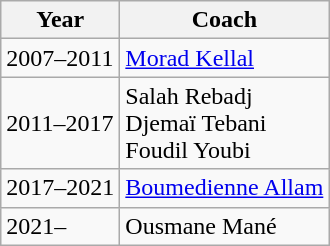<table class="wikitable">
<tr>
<th>Year</th>
<th>Coach</th>
</tr>
<tr>
<td>2007–2011</td>
<td> <a href='#'>Morad Kellal</a></td>
</tr>
<tr>
<td>2011–2017</td>
<td> Salah Rebadj<br> Djemaï Tebani<br> Foudil Youbi</td>
</tr>
<tr>
<td>2017–2021</td>
<td> <a href='#'>Boumedienne Allam</a></td>
</tr>
<tr>
<td>2021–</td>
<td> Ousmane Mané</td>
</tr>
</table>
